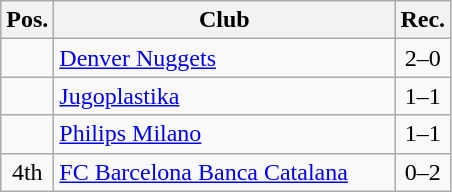<table class="wikitable" style="text-align:center">
<tr>
<th width=25>Pos.</th>
<th width=220>Club</th>
<th width=25>Rec.</th>
</tr>
<tr>
<td></td>
<td align=left> <a href='#'>Denver Nuggets</a></td>
<td>2–0</td>
</tr>
<tr>
<td></td>
<td align=left> <a href='#'>Jugoplastika</a></td>
<td>1–1</td>
</tr>
<tr>
<td></td>
<td align=left> <a href='#'>Philips Milano</a></td>
<td>1–1</td>
</tr>
<tr>
<td>4th</td>
<td align=left> <a href='#'>FC Barcelona Banca Catalana</a></td>
<td>0–2</td>
</tr>
</table>
